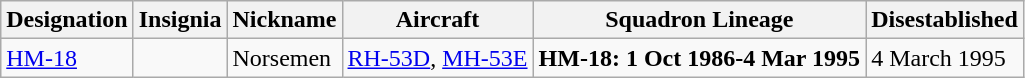<table class="wikitable">
<tr>
<th>Designation</th>
<th>Insignia</th>
<th>Nickname</th>
<th>Aircraft</th>
<th>Squadron Lineage</th>
<th>Disestablished</th>
</tr>
<tr>
<td><a href='#'>HM-18</a></td>
<td></td>
<td>Norsemen</td>
<td><a href='#'>RH-53D</a>, <a href='#'>MH-53E</a></td>
<td style="white-space: nowrap;"><strong>HM-18: 1 Oct 1986-4 Mar 1995</strong></td>
<td>4 March 1995</td>
</tr>
</table>
